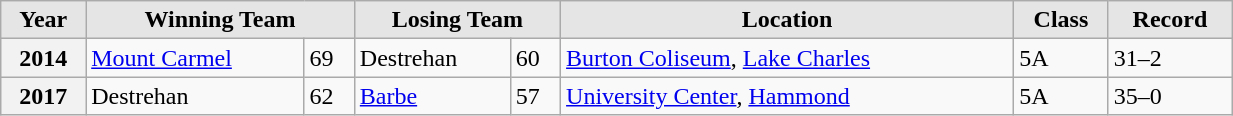<table class="wikitable" style="width:65%;">
<tr>
<th style="text-align:center; background:#e5e5e5;"><strong>Year</strong></th>
<th colspan="2"  style="text-align:center; background:#e5e5e5;"><strong>Winning Team</strong></th>
<th colspan="2"  style="text-align:center; background:#e5e5e5;"><strong>Losing Team</strong></th>
<th style="text-align:center; background:#e5e5e5;"><strong>Location</strong></th>
<th style="text-align:center; background:#e5e5e5;"><strong>Class</strong></th>
<th style="text-align:center; background:#e5e5e5;"><strong>Record</strong></th>
</tr>
<tr>
<th>2014</th>
<td><a href='#'>Mount Carmel</a></td>
<td>69</td>
<td>Destrehan</td>
<td>60</td>
<td><a href='#'>Burton Coliseum</a>, <a href='#'>Lake Charles</a></td>
<td>5A</td>
<td>31–2</td>
</tr>
<tr>
<th>2017</th>
<td>Destrehan</td>
<td>62</td>
<td><a href='#'>Barbe</a></td>
<td>57</td>
<td><a href='#'>University Center</a>, <a href='#'>Hammond</a></td>
<td>5A</td>
<td>35–0</td>
</tr>
</table>
